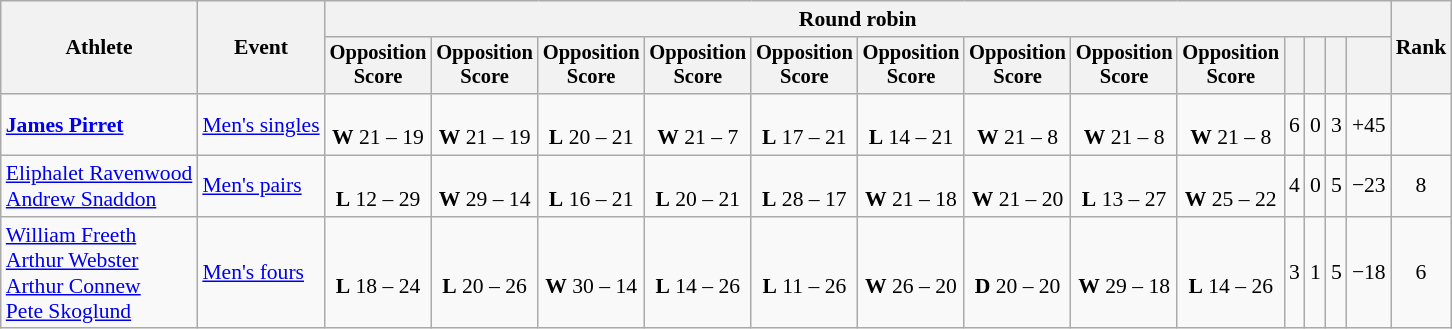<table class=wikitable style="font-size:90%;text-align:center">
<tr>
<th rowspan="2">Athlete</th>
<th rowspan="2">Event</th>
<th colspan=13>Round robin</th>
<th rowspan=2>Rank</th>
</tr>
<tr style="font-size:95%">
<th>Opposition<br>Score</th>
<th>Opposition<br>Score</th>
<th>Opposition<br>Score</th>
<th>Opposition<br>Score</th>
<th>Opposition<br>Score</th>
<th>Opposition<br>Score</th>
<th>Opposition<br>Score</th>
<th>Opposition<br>Score</th>
<th>Opposition<br>Score</th>
<th></th>
<th></th>
<th></th>
<th></th>
</tr>
<tr>
<td style="text-align:left;"><strong><a href='#'>James Pirret</a></strong></td>
<td style="text-align:left;"><a href='#'>Men's singles</a></td>
<td><br><strong>W</strong> 21 – 19</td>
<td><br><strong>W</strong> 21 – 19</td>
<td><br><strong>L</strong> 20 – 21</td>
<td><br><strong>W</strong> 21 – 7</td>
<td><br><strong>L</strong> 17 – 21</td>
<td><br><strong>L</strong> 14 – 21</td>
<td><br><strong>W</strong> 21 – 8</td>
<td><br><strong>W</strong> 21 – 8</td>
<td><br><strong>W</strong> 21 – 8</td>
<td>6</td>
<td>0</td>
<td>3</td>
<td>+45</td>
<td></td>
</tr>
<tr>
<td style="text-align:left;"><a href='#'>Eliphalet Ravenwood</a><br><a href='#'>Andrew Snaddon</a></td>
<td style="text-align:left;"><a href='#'>Men's pairs</a></td>
<td><br><strong>L</strong> 12 – 29</td>
<td><br><strong>W</strong> 29 – 14</td>
<td><br><strong>L</strong> 16 – 21</td>
<td><br><strong>L</strong> 20 – 21</td>
<td><br><strong>L</strong> 28 – 17</td>
<td><br><strong>W</strong> 21 – 18</td>
<td><br><strong>W</strong> 21 – 20</td>
<td><br><strong>L</strong> 13 – 27</td>
<td><br><strong>W</strong> 25 – 22</td>
<td>4</td>
<td>0</td>
<td>5</td>
<td>−23</td>
<td>8</td>
</tr>
<tr>
<td style="text-align:left;"><a href='#'>William Freeth</a><br><a href='#'>Arthur Webster</a><br><a href='#'>Arthur Connew</a><br><a href='#'>Pete Skoglund</a><br></td>
<td style="text-align:left;"><a href='#'>Men's fours</a></td>
<td><br><strong>L</strong> 18 – 24</td>
<td><br><strong>L</strong> 20 – 26</td>
<td><br><strong>W</strong> 30 – 14</td>
<td><br><strong>L</strong> 14 – 26</td>
<td><br><strong>L</strong> 11 – 26</td>
<td><br><strong>W</strong> 26 – 20</td>
<td><br><strong>D</strong> 20 – 20</td>
<td><br><strong>W</strong> 29 – 18</td>
<td><br><strong>L</strong> 14 – 26</td>
<td>3</td>
<td>1</td>
<td>5</td>
<td>−18</td>
<td>6</td>
</tr>
</table>
